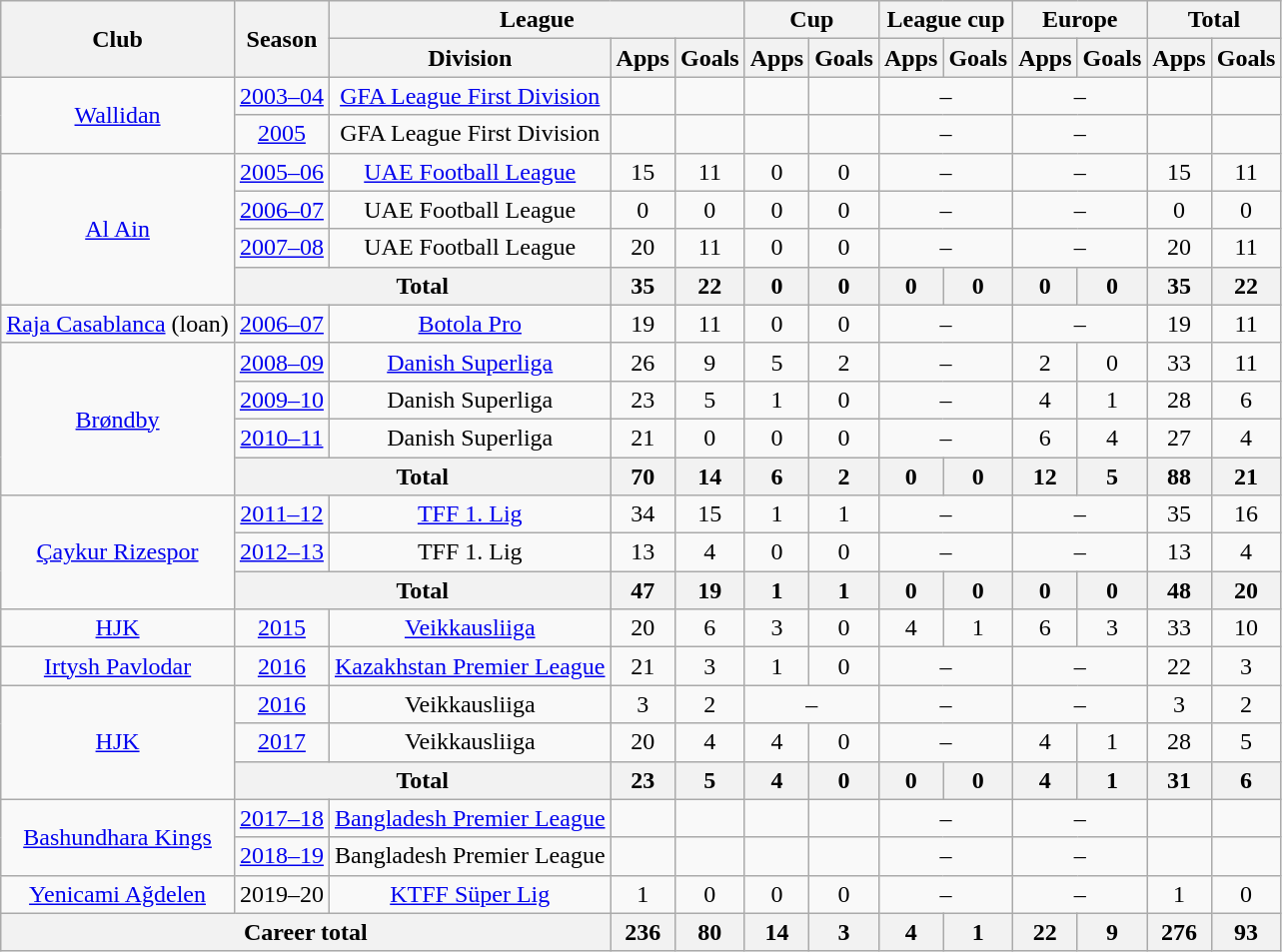<table class="wikitable" style="text-align:center">
<tr>
<th rowspan="2">Club</th>
<th rowspan="2">Season</th>
<th colspan="3">League</th>
<th colspan="2">Cup</th>
<th colspan="2">League cup</th>
<th colspan="2">Europe</th>
<th colspan="2">Total</th>
</tr>
<tr>
<th>Division</th>
<th>Apps</th>
<th>Goals</th>
<th>Apps</th>
<th>Goals</th>
<th>Apps</th>
<th>Goals</th>
<th>Apps</th>
<th>Goals</th>
<th>Apps</th>
<th>Goals</th>
</tr>
<tr>
<td rowspan=2><a href='#'>Wallidan</a></td>
<td><a href='#'>2003–04</a></td>
<td><a href='#'>GFA League First Division</a></td>
<td></td>
<td></td>
<td></td>
<td></td>
<td colspan=2>–</td>
<td colspan=2>–</td>
<td></td>
<td></td>
</tr>
<tr>
<td><a href='#'>2005</a></td>
<td>GFA League First Division</td>
<td></td>
<td></td>
<td></td>
<td></td>
<td colspan=2>–</td>
<td colspan=2>–</td>
<td></td>
<td></td>
</tr>
<tr>
<td rowspan=4><a href='#'>Al Ain</a></td>
<td><a href='#'>2005–06</a></td>
<td><a href='#'>UAE Football League</a></td>
<td>15</td>
<td>11</td>
<td>0</td>
<td>0</td>
<td colspan=2>–</td>
<td colspan=2>–</td>
<td>15</td>
<td>11</td>
</tr>
<tr>
<td><a href='#'>2006–07</a></td>
<td>UAE Football League</td>
<td>0</td>
<td>0</td>
<td>0</td>
<td>0</td>
<td colspan=2>–</td>
<td colspan=2>–</td>
<td>0</td>
<td>0</td>
</tr>
<tr>
<td><a href='#'>2007–08</a></td>
<td>UAE Football League</td>
<td>20</td>
<td>11</td>
<td>0</td>
<td>0</td>
<td colspan=2>–</td>
<td colspan=2>–</td>
<td>20</td>
<td>11</td>
</tr>
<tr>
<th colspan=2>Total</th>
<th>35</th>
<th>22</th>
<th>0</th>
<th>0</th>
<th>0</th>
<th>0</th>
<th>0</th>
<th>0</th>
<th>35</th>
<th>22</th>
</tr>
<tr>
<td><a href='#'>Raja Casablanca</a> (loan)</td>
<td><a href='#'>2006–07</a></td>
<td><a href='#'>Botola Pro</a></td>
<td>19</td>
<td>11</td>
<td>0</td>
<td>0</td>
<td colspan=2>–</td>
<td colspan=2>–</td>
<td>19</td>
<td>11</td>
</tr>
<tr>
<td rowspan=4><a href='#'>Brøndby</a></td>
<td><a href='#'>2008–09</a></td>
<td><a href='#'>Danish Superliga</a></td>
<td>26</td>
<td>9</td>
<td>5</td>
<td>2</td>
<td colspan=2>–</td>
<td>2</td>
<td>0</td>
<td>33</td>
<td>11</td>
</tr>
<tr>
<td><a href='#'>2009–10</a></td>
<td>Danish Superliga</td>
<td>23</td>
<td>5</td>
<td>1</td>
<td>0</td>
<td colspan=2>–</td>
<td>4</td>
<td>1</td>
<td>28</td>
<td>6</td>
</tr>
<tr>
<td><a href='#'>2010–11</a></td>
<td>Danish Superliga</td>
<td>21</td>
<td>0</td>
<td>0</td>
<td>0</td>
<td colspan=2>–</td>
<td>6</td>
<td>4</td>
<td>27</td>
<td>4</td>
</tr>
<tr>
<th colspan=2>Total</th>
<th>70</th>
<th>14</th>
<th>6</th>
<th>2</th>
<th>0</th>
<th>0</th>
<th>12</th>
<th>5</th>
<th>88</th>
<th>21</th>
</tr>
<tr>
<td rowspan=3><a href='#'>Çaykur Rizespor</a></td>
<td><a href='#'>2011–12</a></td>
<td><a href='#'>TFF 1. Lig</a></td>
<td>34</td>
<td>15</td>
<td>1</td>
<td>1</td>
<td colspan=2>–</td>
<td colspan=2>–</td>
<td>35</td>
<td>16</td>
</tr>
<tr>
<td><a href='#'>2012–13</a></td>
<td>TFF 1. Lig</td>
<td>13</td>
<td>4</td>
<td>0</td>
<td>0</td>
<td colspan=2>–</td>
<td colspan=2>–</td>
<td>13</td>
<td>4</td>
</tr>
<tr>
<th colspan=2>Total</th>
<th>47</th>
<th>19</th>
<th>1</th>
<th>1</th>
<th>0</th>
<th>0</th>
<th>0</th>
<th>0</th>
<th>48</th>
<th>20</th>
</tr>
<tr>
<td><a href='#'>HJK</a></td>
<td><a href='#'>2015</a></td>
<td><a href='#'>Veikkausliiga</a></td>
<td>20</td>
<td>6</td>
<td>3</td>
<td>0</td>
<td>4</td>
<td>1</td>
<td>6</td>
<td>3</td>
<td>33</td>
<td>10</td>
</tr>
<tr>
<td><a href='#'>Irtysh Pavlodar</a></td>
<td><a href='#'>2016</a></td>
<td><a href='#'>Kazakhstan Premier League</a></td>
<td>21</td>
<td>3</td>
<td>1</td>
<td>0</td>
<td colspan=2>–</td>
<td colspan=2>–</td>
<td>22</td>
<td>3</td>
</tr>
<tr>
<td rowspan=3><a href='#'>HJK</a></td>
<td><a href='#'>2016</a></td>
<td>Veikkausliiga</td>
<td>3</td>
<td>2</td>
<td colspan=2>–</td>
<td colspan=2>–</td>
<td colspan=2>–</td>
<td>3</td>
<td>2</td>
</tr>
<tr>
<td><a href='#'>2017</a></td>
<td>Veikkausliiga</td>
<td>20</td>
<td>4</td>
<td>4</td>
<td>0</td>
<td colspan=2>–</td>
<td>4</td>
<td>1</td>
<td>28</td>
<td>5</td>
</tr>
<tr>
<th colspan=2>Total</th>
<th>23</th>
<th>5</th>
<th>4</th>
<th>0</th>
<th>0</th>
<th>0</th>
<th>4</th>
<th>1</th>
<th>31</th>
<th>6</th>
</tr>
<tr>
<td rowspan=2><a href='#'>Bashundhara Kings</a></td>
<td><a href='#'>2017–18</a></td>
<td><a href='#'>Bangladesh Premier League</a></td>
<td></td>
<td></td>
<td></td>
<td></td>
<td colspan=2>–</td>
<td colspan=2>–</td>
<td></td>
<td></td>
</tr>
<tr>
<td><a href='#'>2018–19</a></td>
<td>Bangladesh Premier League</td>
<td></td>
<td></td>
<td></td>
<td></td>
<td colspan=2>–</td>
<td colspan=2>–</td>
<td></td>
<td></td>
</tr>
<tr>
<td><a href='#'>Yenicami Ağdelen</a></td>
<td>2019–20</td>
<td><a href='#'>KTFF Süper Lig</a></td>
<td>1</td>
<td>0</td>
<td>0</td>
<td>0</td>
<td colspan=2>–</td>
<td colspan=2>–</td>
<td>1</td>
<td>0</td>
</tr>
<tr>
<th colspan="3">Career total</th>
<th>236</th>
<th>80</th>
<th>14</th>
<th>3</th>
<th>4</th>
<th>1</th>
<th>22</th>
<th>9</th>
<th>276</th>
<th>93</th>
</tr>
</table>
